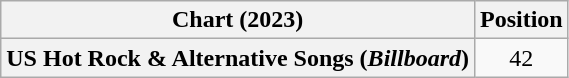<table class="wikitable plainrowheaders" style="text-align: center">
<tr>
<th scope="col">Chart (2023)</th>
<th scope="col">Position</th>
</tr>
<tr>
<th scope="row">US Hot Rock & Alternative Songs (<em>Billboard</em>)</th>
<td>42</td>
</tr>
</table>
